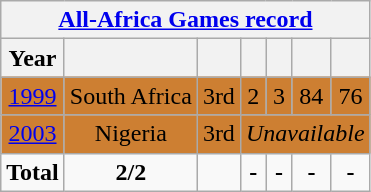<table class="wikitable" style="text-align: center;">
<tr>
<th colspan=8><a href='#'>All-Africa Games record</a></th>
</tr>
<tr>
<th>Year</th>
<th></th>
<th></th>
<th></th>
<th></th>
<th></th>
<th></th>
</tr>
<tr style="background:#CD7F32;">
<td><a href='#'>1999</a></td>
<td>South Africa</td>
<td> 3rd</td>
<td>2</td>
<td>3</td>
<td>84</td>
<td>76</td>
</tr>
<tr style="background:#CD7F32;">
<td><a href='#'>2003</a></td>
<td>Nigeria</td>
<td> 3rd</td>
<td colspan=4 align=center><em>Unavailable</em></td>
</tr>
<tr>
<td><strong>Total</strong></td>
<td><strong>2/2</strong></td>
<td></td>
<td><strong>-</strong></td>
<td><strong>-</strong></td>
<td><strong>-</strong></td>
<td><strong>-</strong></td>
</tr>
</table>
